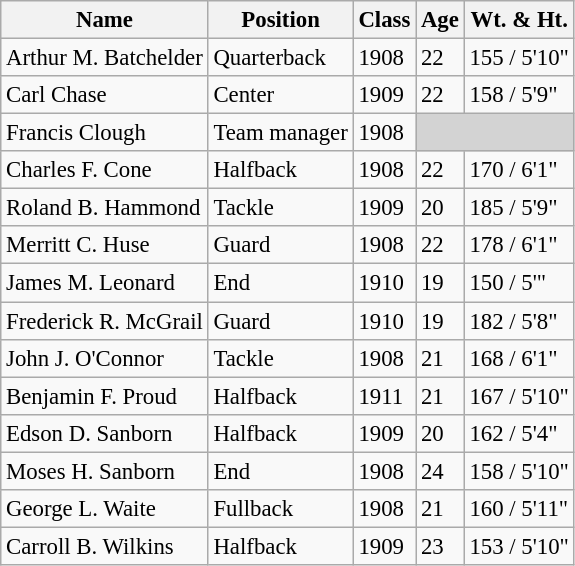<table class="wikitable" style="text-align:left; font-size: 95%;">
<tr>
<th>Name</th>
<th>Position</th>
<th>Class</th>
<th>Age</th>
<th>Wt. & Ht.</th>
</tr>
<tr>
<td>Arthur M. Batchelder</td>
<td>Quarterback</td>
<td>1908</td>
<td>22</td>
<td>155 / 5'10"</td>
</tr>
<tr>
<td>Carl Chase</td>
<td>Center</td>
<td>1909</td>
<td>22</td>
<td>158 / 5'9"</td>
</tr>
<tr>
<td>Francis Clough</td>
<td>Team manager</td>
<td>1908</td>
<td colspan=2 bgcolor=lightgrey> </td>
</tr>
<tr>
<td>Charles F. Cone</td>
<td>Halfback</td>
<td>1908</td>
<td>22</td>
<td>170 / 6'1"</td>
</tr>
<tr>
<td>Roland B. Hammond</td>
<td>Tackle</td>
<td>1909</td>
<td>20</td>
<td>185 / 5'9"</td>
</tr>
<tr>
<td>Merritt C. Huse</td>
<td>Guard</td>
<td>1908</td>
<td>22</td>
<td>178 / 6'1"</td>
</tr>
<tr>
<td>James M. Leonard</td>
<td>End</td>
<td>1910</td>
<td>19</td>
<td>150 / 5'"</td>
</tr>
<tr>
<td>Frederick R. McGrail</td>
<td>Guard</td>
<td>1910</td>
<td>19</td>
<td>182 / 5'8"</td>
</tr>
<tr>
<td>John J. O'Connor</td>
<td>Tackle</td>
<td>1908</td>
<td>21</td>
<td>168 / 6'1"</td>
</tr>
<tr>
<td>Benjamin F. Proud</td>
<td>Halfback</td>
<td>1911</td>
<td>21</td>
<td>167 / 5'10"</td>
</tr>
<tr>
<td>Edson D. Sanborn</td>
<td>Halfback</td>
<td>1909</td>
<td>20</td>
<td>162 / 5'4"</td>
</tr>
<tr>
<td>Moses H. Sanborn</td>
<td>End</td>
<td>1908</td>
<td>24</td>
<td>158 / 5'10"</td>
</tr>
<tr>
<td>George L. Waite</td>
<td>Fullback</td>
<td>1908</td>
<td>21</td>
<td>160 / 5'11"</td>
</tr>
<tr>
<td>Carroll B. Wilkins</td>
<td>Halfback</td>
<td>1909</td>
<td>23</td>
<td>153 / 5'10"</td>
</tr>
</table>
